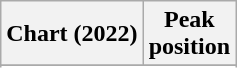<table class="wikitable sortable plainrowheaders" style="text-align:center">
<tr>
<th scope="col">Chart (2022)</th>
<th scope="col">Peak<br>position</th>
</tr>
<tr>
</tr>
<tr>
</tr>
<tr>
</tr>
<tr>
</tr>
</table>
